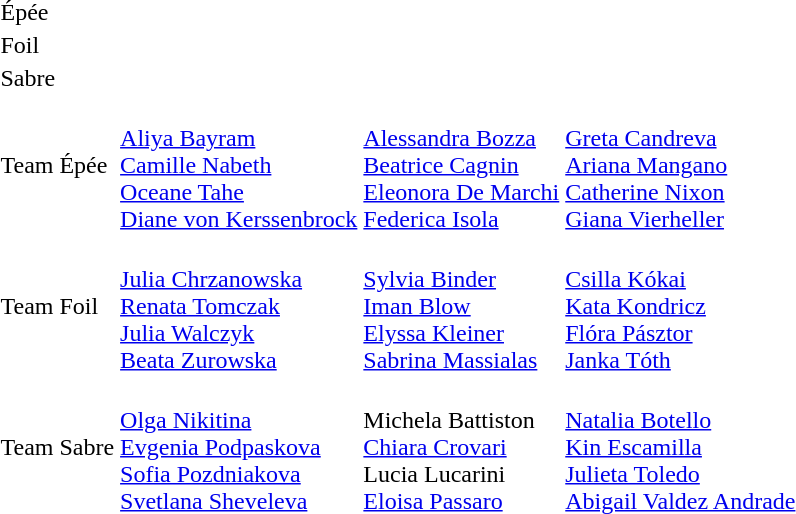<table>
<tr>
<td>Épée</td>
<td></td>
<td></td>
<td><br></td>
</tr>
<tr>
<td>Foil</td>
<td></td>
<td></td>
<td><br></td>
</tr>
<tr>
<td>Sabre</td>
<td></td>
<td></td>
<td><br></td>
</tr>
<tr>
<td>Team Épée</td>
<td><br><a href='#'>Aliya Bayram</a><br><a href='#'>Camille Nabeth</a><br><a href='#'>Oceane Tahe</a><br><a href='#'>Diane von Kerssenbrock</a></td>
<td><br><a href='#'>Alessandra Bozza</a><br><a href='#'>Beatrice Cagnin</a><br><a href='#'>Eleonora De Marchi</a><br><a href='#'>Federica Isola</a></td>
<td><br><a href='#'>Greta Candreva</a><br><a href='#'>Ariana Mangano</a><br><a href='#'>Catherine Nixon</a><br><a href='#'>Giana Vierheller</a></td>
</tr>
<tr>
<td>Team Foil</td>
<td><br><a href='#'>Julia Chrzanowska</a><br><a href='#'>Renata Tomczak</a><br><a href='#'>Julia Walczyk</a><br><a href='#'>Beata Zurowska</a></td>
<td><br><a href='#'>Sylvia Binder</a><br><a href='#'>Iman Blow</a><br><a href='#'>Elyssa Kleiner</a><br><a href='#'>Sabrina Massialas</a></td>
<td><br><a href='#'>Csilla Kókai</a><br><a href='#'>Kata Kondricz</a><br><a href='#'>Flóra Pásztor</a><br><a href='#'>Janka Tóth</a></td>
</tr>
<tr>
<td>Team Sabre</td>
<td><br><a href='#'>Olga Nikitina</a><br><a href='#'>Evgenia Podpaskova</a><br><a href='#'>Sofia Pozdniakova</a><br><a href='#'>Svetlana Sheveleva</a></td>
<td><br>Michela Battiston<br><a href='#'>Chiara Crovari</a><br>Lucia Lucarini<br><a href='#'>Eloisa Passaro</a></td>
<td><br><a href='#'>Natalia Botello</a><br><a href='#'>Kin Escamilla</a><br><a href='#'>Julieta Toledo</a><br><a href='#'>Abigail Valdez Andrade</a></td>
</tr>
</table>
